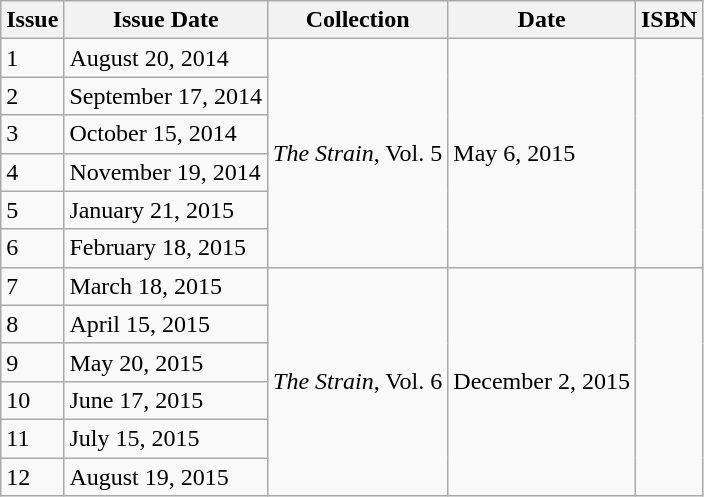<table class="wikitable">
<tr>
<th>Issue</th>
<th>Issue Date</th>
<th>Collection</th>
<th>Date</th>
<th>ISBN</th>
</tr>
<tr>
<td>1</td>
<td>August 20, 2014</td>
<td rowspan="6"><em>The Strain</em>, Vol. 5</td>
<td rowspan="6">May 6, 2015</td>
<td rowspan="6"></td>
</tr>
<tr>
<td>2</td>
<td>September 17, 2014</td>
</tr>
<tr>
<td>3</td>
<td>October 15, 2014</td>
</tr>
<tr>
<td>4</td>
<td>November 19, 2014</td>
</tr>
<tr>
<td>5</td>
<td>January 21, 2015</td>
</tr>
<tr>
<td>6</td>
<td>February 18, 2015</td>
</tr>
<tr>
<td>7</td>
<td>March 18, 2015</td>
<td rowspan="6"><em>The Strain</em>, Vol. 6</td>
<td rowspan="6">December 2, 2015</td>
<td rowspan="6"></td>
</tr>
<tr>
<td>8</td>
<td>April 15, 2015</td>
</tr>
<tr>
<td>9</td>
<td>May 20, 2015</td>
</tr>
<tr>
<td>10</td>
<td>June 17, 2015</td>
</tr>
<tr>
<td>11</td>
<td>July 15, 2015</td>
</tr>
<tr>
<td>12</td>
<td>August 19, 2015</td>
</tr>
</table>
